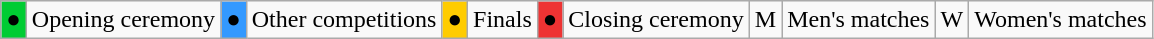<table class="wikitable">
<tr>
<td bgcolor=#00cc33 align=center valign=center>●</td>
<td>Opening ceremony</td>
<td bgcolor=#3399ff align=center valign=center>●</td>
<td>Other competitions</td>
<td bgcolor=#ffcc00 align=center valign=center>●</td>
<td>Finals</td>
<td bgcolor=#ee3333 align=center valign=center>●</td>
<td>Closing ceremony</td>
<td>M</td>
<td>Men's matches</td>
<td>W</td>
<td>Women's matches</td>
</tr>
</table>
